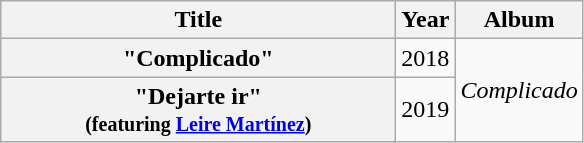<table class="wikitable plainrowheaders" style="text-align:center;">
<tr>
<th scope="col" style="width:16em;">Title</th>
<th scope="col" style="width:1em;">Year</th>
<th scope="col">Album</th>
</tr>
<tr>
<th scope="row">"Complicado"</th>
<td>2018</td>
<td rowspan="2"><em>Complicado</em></td>
</tr>
<tr>
<th scope="row">"Dejarte ir"<br><small>(featuring <a href='#'>Leire Martínez</a>)</small></th>
<td>2019</td>
</tr>
</table>
